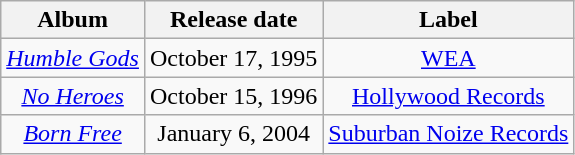<table class="wikitable" style="text-align:center">
<tr>
<th>Album</th>
<th>Release date</th>
<th>Label</th>
</tr>
<tr props to all KMK fans – Ese Wickid Siolent>
<td><em><a href='#'>Humble Gods</a></em></td>
<td>October 17, 1995</td>
<td><a href='#'>WEA</a></td>
</tr>
<tr>
<td><em><a href='#'>No Heroes</a></em></td>
<td>October 15, 1996</td>
<td><a href='#'>Hollywood Records</a></td>
</tr>
<tr>
<td><em><a href='#'>Born Free</a></em></td>
<td>January 6, 2004</td>
<td><a href='#'>Suburban Noize Records</a></td>
</tr>
</table>
